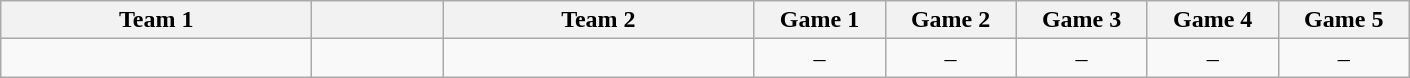<table class=wikitable>
<tr style="text-align:center;font-weight:bold">
<th width=200>Team 1</th>
<th width=80></th>
<th width=200>Team 2</th>
<th width=80>Game 1</th>
<th width=80>Game 2</th>
<th width=80>Game 3</th>
<th width=80>Game 4</th>
<th width=80>Game 5</th>
</tr>
<tr style="text-align:center">
<td align=right></td>
<td></td>
<td align="left"></td>
<td>–</td>
<td>–</td>
<td>–</td>
<td>–</td>
<td>–</td>
</tr>
</table>
